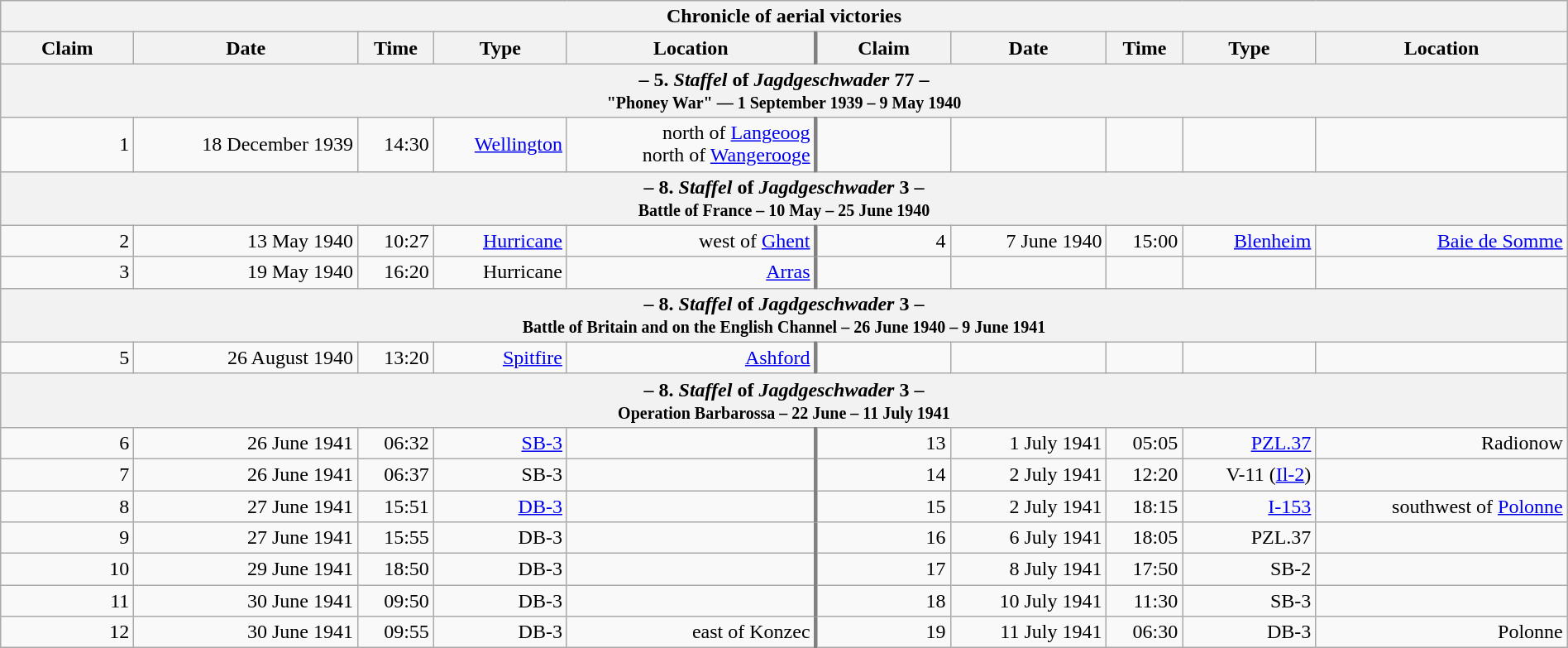<table class="wikitable plainrowheaders collapsible" style="margin-left: auto; margin-right: auto; border: none; text-align:right; width: 100%;">
<tr>
<th colspan="10">Chronicle of aerial victories</th>
</tr>
<tr>
<th scope="col" width="100px">Claim</th>
<th scope="col">Date</th>
<th scope="col">Time</th>
<th scope="col" width="100px">Type</th>
<th scope="col">Location</th>
<th scope="col" style="border-left: 3px solid grey;" width="100px">Claim</th>
<th scope="col">Date</th>
<th scope="col">Time</th>
<th scope="col" width="100px">Type</th>
<th scope="col">Location</th>
</tr>
<tr>
<th colspan="10">– 5. <em>Staffel</em> of <em>Jagdgeschwader</em> 77 –<br><small>"Phoney War" — 1 September 1939 – 9 May 1940</small></th>
</tr>
<tr>
<td>1</td>
<td>18 December 1939</td>
<td>14:30</td>
<td><a href='#'>Wellington</a></td>
<td>north of <a href='#'>Langeoog</a><br>north of <a href='#'>Wangerooge</a></td>
<td style="border-left: 3px solid grey;"></td>
<td></td>
<td></td>
<td></td>
<td></td>
</tr>
<tr>
<th colspan="10">– 8. <em>Staffel</em> of <em>Jagdgeschwader</em> 3 –<br><small>Battle of France – 10 May – 25 June 1940</small></th>
</tr>
<tr>
<td>2</td>
<td>13 May 1940</td>
<td>10:27</td>
<td><a href='#'>Hurricane</a></td>
<td>west of <a href='#'>Ghent</a></td>
<td style="border-left: 3px solid grey;">4</td>
<td>7 June 1940</td>
<td>15:00</td>
<td><a href='#'>Blenheim</a></td>
<td><a href='#'>Baie de Somme</a></td>
</tr>
<tr>
<td>3</td>
<td>19 May 1940</td>
<td>16:20</td>
<td>Hurricane</td>
<td><a href='#'>Arras</a></td>
<td style="border-left: 3px solid grey;"></td>
<td></td>
<td></td>
<td></td>
<td></td>
</tr>
<tr>
<th colspan="10">– 8. <em>Staffel</em> of <em>Jagdgeschwader</em> 3 –<br><small>Battle of Britain and on the English Channel – 26 June 1940 – 9 June 1941</small></th>
</tr>
<tr>
<td>5</td>
<td>26 August 1940</td>
<td>13:20</td>
<td><a href='#'>Spitfire</a></td>
<td><a href='#'>Ashford</a></td>
<td style="border-left: 3px solid grey;"></td>
<td></td>
<td></td>
<td></td>
<td></td>
</tr>
<tr>
<th colspan="10">– 8. <em>Staffel</em> of <em>Jagdgeschwader</em> 3 –<br><small>Operation Barbarossa – 22 June – 11 July 1941</small></th>
</tr>
<tr>
<td>6</td>
<td>26 June 1941</td>
<td>06:32</td>
<td><a href='#'>SB-3</a></td>
<td></td>
<td style="border-left: 3px solid grey;">13</td>
<td>1 July 1941</td>
<td>05:05</td>
<td><a href='#'>PZL.37</a></td>
<td>Radionow</td>
</tr>
<tr>
<td>7</td>
<td>26 June 1941</td>
<td>06:37</td>
<td>SB-3</td>
<td></td>
<td style="border-left: 3px solid grey;">14</td>
<td>2 July 1941</td>
<td>12:20</td>
<td>V-11 (<a href='#'>Il-2</a>)</td>
<td></td>
</tr>
<tr>
<td>8</td>
<td>27 June 1941</td>
<td>15:51</td>
<td><a href='#'>DB-3</a></td>
<td></td>
<td style="border-left: 3px solid grey;">15</td>
<td>2 July 1941</td>
<td>18:15</td>
<td><a href='#'>I-153</a></td>
<td> southwest of <a href='#'>Polonne</a></td>
</tr>
<tr>
<td>9</td>
<td>27 June 1941</td>
<td>15:55</td>
<td>DB-3</td>
<td></td>
<td style="border-left: 3px solid grey;">16</td>
<td>6 July 1941</td>
<td>18:05</td>
<td>PZL.37</td>
<td></td>
</tr>
<tr>
<td>10</td>
<td>29 June 1941</td>
<td>18:50</td>
<td>DB-3</td>
<td></td>
<td style="border-left: 3px solid grey;">17</td>
<td>8 July 1941</td>
<td>17:50</td>
<td>SB-2</td>
<td></td>
</tr>
<tr>
<td>11</td>
<td>30 June 1941</td>
<td>09:50</td>
<td>DB-3</td>
<td></td>
<td style="border-left: 3px solid grey;">18</td>
<td>10 July 1941</td>
<td>11:30</td>
<td>SB-3</td>
<td></td>
</tr>
<tr>
<td>12</td>
<td>30 June 1941</td>
<td>09:55</td>
<td>DB-3</td>
<td>east of Konzec</td>
<td style="border-left: 3px solid grey;">19</td>
<td>11 July 1941</td>
<td>06:30</td>
<td>DB-3</td>
<td>Polonne</td>
</tr>
</table>
